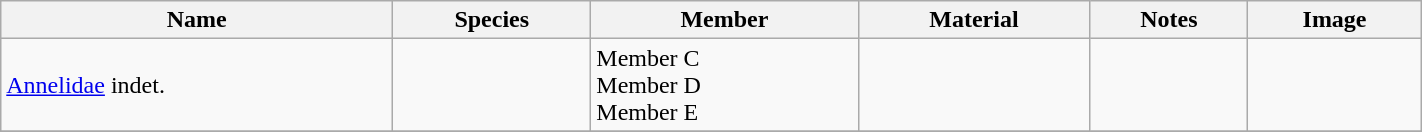<table class="wikitable" align="center" width="75%">
<tr>
<th>Name</th>
<th>Species</th>
<th>Member</th>
<th>Material</th>
<th>Notes</th>
<th>Image</th>
</tr>
<tr>
<td><a href='#'>Annelidae</a> indet.</td>
<td></td>
<td>Member C<br>Member D<br>Member E</td>
<td></td>
<td></td>
<td></td>
</tr>
<tr>
</tr>
</table>
